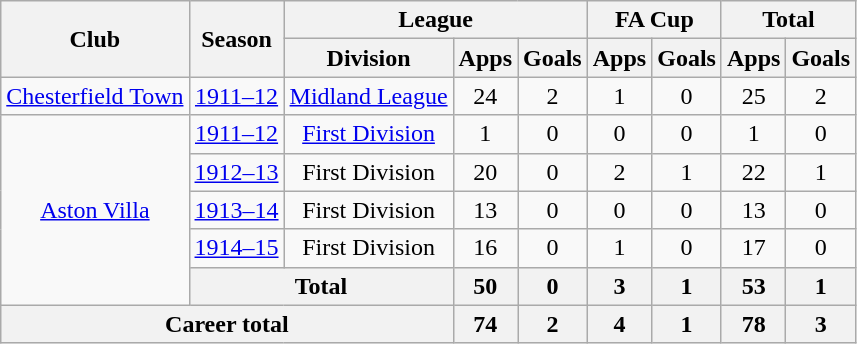<table class="wikitable" style="text-align: center;">
<tr>
<th rowspan="2">Club</th>
<th rowspan="2">Season</th>
<th colspan="3">League</th>
<th colspan="2">FA Cup</th>
<th colspan="2">Total</th>
</tr>
<tr>
<th>Division</th>
<th>Apps</th>
<th>Goals</th>
<th>Apps</th>
<th>Goals</th>
<th>Apps</th>
<th>Goals</th>
</tr>
<tr>
<td><a href='#'>Chesterfield Town</a></td>
<td><a href='#'>1911–12</a></td>
<td><a href='#'>Midland League</a></td>
<td>24</td>
<td>2</td>
<td>1</td>
<td>0</td>
<td>25</td>
<td>2</td>
</tr>
<tr>
<td rowspan="5"><a href='#'>Aston Villa</a></td>
<td><a href='#'>1911–12</a></td>
<td><a href='#'>First Division</a></td>
<td>1</td>
<td>0</td>
<td>0</td>
<td>0</td>
<td>1</td>
<td>0</td>
</tr>
<tr>
<td><a href='#'>1912–13</a></td>
<td>First Division</td>
<td>20</td>
<td>0</td>
<td>2</td>
<td>1</td>
<td>22</td>
<td>1</td>
</tr>
<tr>
<td><a href='#'>1913–14</a></td>
<td>First Division</td>
<td>13</td>
<td>0</td>
<td>0</td>
<td>0</td>
<td>13</td>
<td>0</td>
</tr>
<tr>
<td><a href='#'>1914–15</a></td>
<td>First Division</td>
<td>16</td>
<td>0</td>
<td>1</td>
<td>0</td>
<td>17</td>
<td>0</td>
</tr>
<tr>
<th colspan="2">Total</th>
<th>50</th>
<th>0</th>
<th>3</th>
<th>1</th>
<th>53</th>
<th>1</th>
</tr>
<tr>
<th colspan="3">Career total</th>
<th>74</th>
<th>2</th>
<th>4</th>
<th>1</th>
<th>78</th>
<th>3</th>
</tr>
</table>
